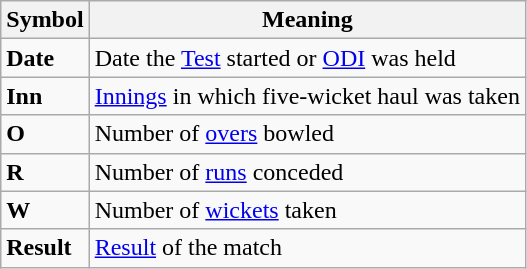<table class="wikitable">
<tr>
<th>Symbol</th>
<th>Meaning</th>
</tr>
<tr>
<td><strong>Date</strong></td>
<td>Date the <a href='#'>Test</a> started or <a href='#'>ODI</a> was held</td>
</tr>
<tr>
<td><strong>Inn</strong></td>
<td><a href='#'>Innings</a> in which five-wicket haul was taken</td>
</tr>
<tr>
<td><strong>O</strong></td>
<td>Number of <a href='#'>overs</a> bowled</td>
</tr>
<tr>
<td><strong>R</strong></td>
<td>Number of <a href='#'>runs</a> conceded</td>
</tr>
<tr>
<td><strong>W</strong></td>
<td>Number of <a href='#'>wickets</a> taken</td>
</tr>
<tr>
<td><strong>Result</strong></td>
<td><a href='#'>Result</a> of the match</td>
</tr>
</table>
